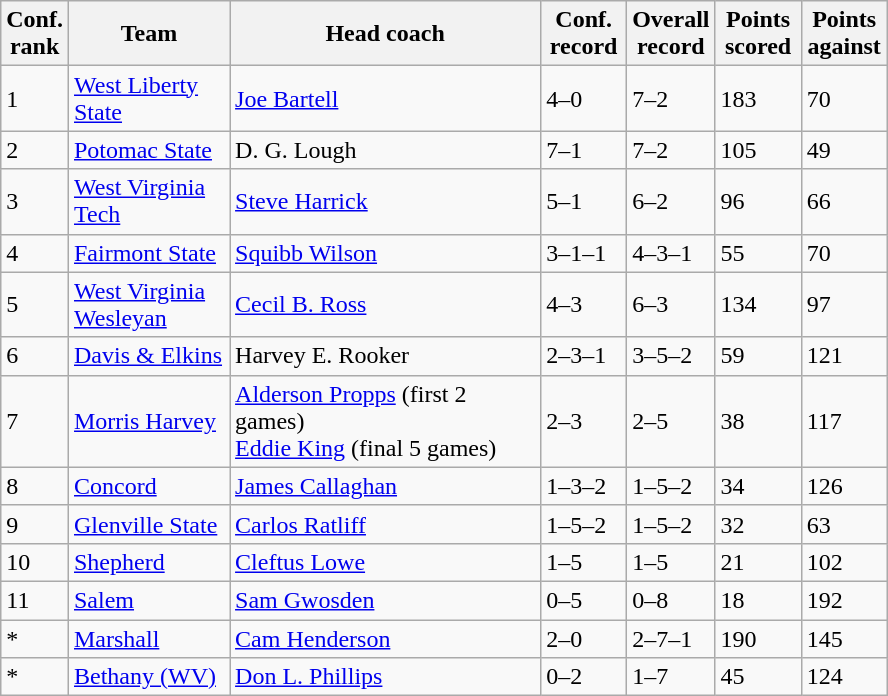<table class="sortable wikitable".>
<tr>
<th width="25">Conf. rank</th>
<th width="100">Team</th>
<th width="200">Head coach</th>
<th width="50">Conf. record</th>
<th width="50">Overall record</th>
<th width="50">Points scored</th>
<th width="50">Points against</th>
</tr>
<tr align="left" bgcolor="">
<td>1</td>
<td><a href='#'>West Liberty State</a></td>
<td><a href='#'>Joe Bartell</a></td>
<td>4–0</td>
<td>7–2</td>
<td>183</td>
<td>70</td>
</tr>
<tr align="left" bgcolor="">
<td>2</td>
<td><a href='#'>Potomac State</a></td>
<td>D. G. Lough</td>
<td>7–1</td>
<td>7–2</td>
<td>105</td>
<td>49</td>
</tr>
<tr align="left" bgcolor="">
<td>3</td>
<td><a href='#'>West Virginia Tech</a></td>
<td><a href='#'>Steve Harrick</a></td>
<td>5–1</td>
<td>6–2</td>
<td>96</td>
<td>66</td>
</tr>
<tr align="left" bgcolor="">
<td>4</td>
<td><a href='#'>Fairmont State</a></td>
<td><a href='#'>Squibb Wilson</a></td>
<td>3–1–1</td>
<td>4–3–1</td>
<td>55</td>
<td>70</td>
</tr>
<tr align="left" bgcolor="">
<td>5</td>
<td><a href='#'>West Virginia Wesleyan</a></td>
<td><a href='#'>Cecil B. Ross</a></td>
<td>4–3</td>
<td>6–3</td>
<td>134</td>
<td>97</td>
</tr>
<tr align="left" bgcolor="">
<td>6</td>
<td><a href='#'>Davis & Elkins</a></td>
<td>Harvey E. Rooker</td>
<td>2–3–1</td>
<td>3–5–2</td>
<td>59</td>
<td>121</td>
</tr>
<tr align="left" bgcolor="">
<td>7</td>
<td><a href='#'>Morris Harvey</a></td>
<td><a href='#'>Alderson Propps</a> (first 2 games)<br><a href='#'>Eddie King</a> (final 5 games)</td>
<td>2–3</td>
<td>2–5</td>
<td>38</td>
<td>117</td>
</tr>
<tr align="left" bgcolor="">
<td>8</td>
<td><a href='#'>Concord</a></td>
<td><a href='#'>James Callaghan</a></td>
<td>1–3–2</td>
<td>1–5–2</td>
<td>34</td>
<td>126</td>
</tr>
<tr align="left" bgcolor="">
<td>9</td>
<td><a href='#'>Glenville State</a></td>
<td><a href='#'>Carlos Ratliff</a></td>
<td>1–5–2</td>
<td>1–5–2</td>
<td>32</td>
<td>63</td>
</tr>
<tr align="left" bgcolor="">
<td>10</td>
<td><a href='#'>Shepherd</a></td>
<td><a href='#'>Cleftus Lowe</a></td>
<td>1–5</td>
<td>1–5</td>
<td>21</td>
<td>102</td>
</tr>
<tr align="left" bgcolor="">
<td>11</td>
<td><a href='#'>Salem</a></td>
<td><a href='#'>Sam Gwosden</a></td>
<td>0–5</td>
<td>0–8</td>
<td>18</td>
<td>192</td>
</tr>
<tr align="left" bgcolor="">
<td>*</td>
<td><a href='#'>Marshall</a></td>
<td><a href='#'>Cam Henderson</a></td>
<td>2–0</td>
<td>2–7–1</td>
<td>190</td>
<td>145</td>
</tr>
<tr align="left" bgcolor="">
<td>*</td>
<td><a href='#'>Bethany (WV)</a></td>
<td><a href='#'>Don L. Phillips</a></td>
<td>0–2</td>
<td>1–7</td>
<td>45</td>
<td>124</td>
</tr>
</table>
